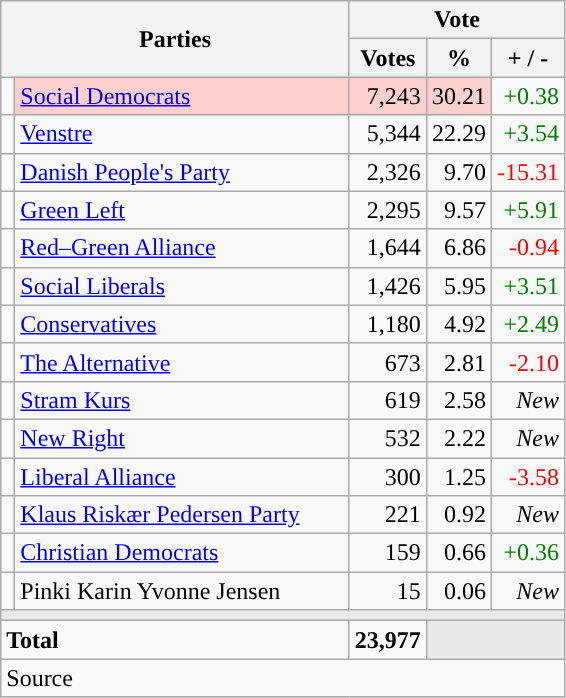<table class="wikitable" style="text-align:right;">
<tr>
<th style="text-align:centre;" rowspan="2" colspan="2" width="225">Parties</th>
<th colspan="3">Vote</th>
</tr>
<tr>
<th width="15">Votes</th>
<th width="15">%</th>
<th width="15">+ / -</th>
</tr>
<tr>
<td width="2" style="color:inherit;background:"></td>
<td bgcolor=#fbd0ce  align="left"><a href='#'>Social Democrats</a></td>
<td bgcolor=#fbd0ce>7,243</td>
<td bgcolor=#fbd0ce>30.21</td>
<td style=color:green;>+0.38</td>
</tr>
<tr>
<td width="2" style="color:inherit;background:"></td>
<td align="left"><a href='#'>Venstre</a></td>
<td>5,344</td>
<td>22.29</td>
<td style=color:green;>+3.54</td>
</tr>
<tr>
<td width="2" style="color:inherit;background:"></td>
<td align="left"><a href='#'>Danish People's Party</a></td>
<td>2,326</td>
<td>9.70</td>
<td style=color:red;>-15.31</td>
</tr>
<tr>
<td width="2" style="color:inherit;background:"></td>
<td align="left"><a href='#'>Green Left</a></td>
<td>2,295</td>
<td>9.57</td>
<td style=color:green;>+5.91</td>
</tr>
<tr>
<td width="2" style="color:inherit;background:"></td>
<td align="left"><a href='#'>Red–Green Alliance</a></td>
<td>1,644</td>
<td>6.86</td>
<td style=color:red;>-0.94</td>
</tr>
<tr>
<td width="2" style="color:inherit;background:"></td>
<td align="left"><a href='#'>Social Liberals</a></td>
<td>1,426</td>
<td>5.95</td>
<td style=color:green;>+3.51</td>
</tr>
<tr>
<td width="2" style="color:inherit;background:"></td>
<td align="left"><a href='#'>Conservatives</a></td>
<td>1,180</td>
<td>4.92</td>
<td style=color:green;>+2.49</td>
</tr>
<tr>
<td width="2" style="color:inherit;background:"></td>
<td align="left"><a href='#'>The Alternative</a></td>
<td>673</td>
<td>2.81</td>
<td style=color:red;>-2.10</td>
</tr>
<tr>
<td width="2" style="color:inherit;background:"></td>
<td align="left"><a href='#'>Stram Kurs</a></td>
<td>619</td>
<td>2.58</td>
<td><em>New</em></td>
</tr>
<tr>
<td width="2" style="color:inherit;background:"></td>
<td align="left"><a href='#'>New Right</a></td>
<td>532</td>
<td>2.22</td>
<td><em>New</em></td>
</tr>
<tr>
<td width="2" style="color:inherit;background:"></td>
<td align="left"><a href='#'>Liberal Alliance</a></td>
<td>300</td>
<td>1.25</td>
<td style=color:red;>-3.58</td>
</tr>
<tr>
<td width="2" style="color:inherit;background:"></td>
<td align="left"><a href='#'>Klaus Riskær Pedersen Party</a></td>
<td>221</td>
<td>0.92</td>
<td><em>New</em></td>
</tr>
<tr>
<td width="2" style="color:inherit;background:"></td>
<td align="left"><a href='#'>Christian Democrats</a></td>
<td>159</td>
<td>0.66</td>
<td style=color:green;>+0.36</td>
</tr>
<tr>
<td width="2" style="color:inherit;background:"></td>
<td align="left">Pinki Karin Yvonne Jensen</td>
<td>15</td>
<td>0.06</td>
<td><em>New</em></td>
</tr>
<tr>
<td colspan="7" bgcolor="#E9E9E9"></td>
</tr>
<tr>
<td align="left" colspan="2"><strong>Total</strong></td>
<td><strong>23,977</strong></td>
<td bgcolor="#E9E9E9" colspan="2"></td>
</tr>
<tr>
<td align="left" colspan="6">Source</td>
</tr>
</table>
